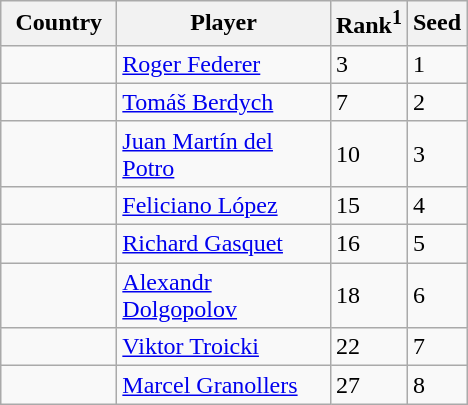<table class="sortable wikitable">
<tr>
<th width="70">Country</th>
<th width="135">Player</th>
<th>Rank<sup>1</sup></th>
<th>Seed</th>
</tr>
<tr>
<td></td>
<td><a href='#'>Roger Federer</a></td>
<td>3</td>
<td>1</td>
</tr>
<tr>
<td></td>
<td><a href='#'>Tomáš Berdych</a></td>
<td>7</td>
<td>2</td>
</tr>
<tr>
<td></td>
<td><a href='#'>Juan Martín del Potro</a></td>
<td>10</td>
<td>3</td>
</tr>
<tr>
<td></td>
<td><a href='#'>Feliciano López</a></td>
<td>15</td>
<td>4</td>
</tr>
<tr>
<td></td>
<td><a href='#'>Richard Gasquet</a></td>
<td>16</td>
<td>5</td>
</tr>
<tr>
<td></td>
<td><a href='#'>Alexandr Dolgopolov</a></td>
<td>18</td>
<td>6</td>
</tr>
<tr>
<td></td>
<td><a href='#'>Viktor Troicki</a></td>
<td>22</td>
<td>7</td>
</tr>
<tr>
<td></td>
<td><a href='#'>Marcel Granollers</a></td>
<td>27</td>
<td>8</td>
</tr>
</table>
